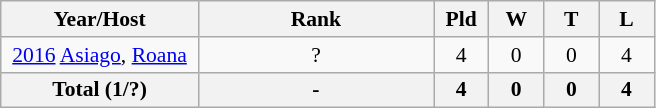<table class="wikitable" style="text-align: center;font-size:90%;">
<tr>
<th width=125>Year/Host</th>
<th width=150>Rank</th>
<th width=30>Pld</th>
<th width=30>W</th>
<th width=30>T</th>
<th width=30>L</th>
</tr>
<tr>
<td> <a href='#'>2016</a> <a href='#'>Asiago</a>, <a href='#'>Roana</a></td>
<td>?</td>
<td>4</td>
<td>0</td>
<td>0</td>
<td>4</td>
</tr>
<tr>
<th>Total (1/?)</th>
<th>-</th>
<th>4</th>
<th>0</th>
<th>0</th>
<th>4</th>
</tr>
</table>
